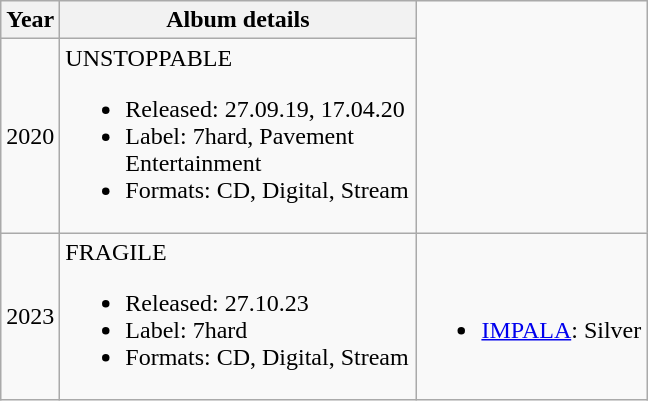<table class="wikitable" style="text-align:center;">
<tr>
<th>Year</th>
<th style="width:230px;">Album details</th>
</tr>
<tr>
<td>2020</td>
<td style="text-align:left;">UNSTOPPABLE<br><ul><li>Released: 27.09.19, 17.04.20</li><li>Label: 7hard, Pavement Entertainment</li><li>Formats: CD, Digital, Stream</li></ul></td>
</tr>
<tr>
<td>2023</td>
<td style="text-align:left;">FRAGILE<br><ul><li>Released: 27.10.23</li><li>Label: 7hard</li><li>Formats: CD, Digital, Stream</li></ul></td>
<td><br><ul><li><a href='#'>IMPALA</a>: Silver </li></ul></td>
</tr>
</table>
